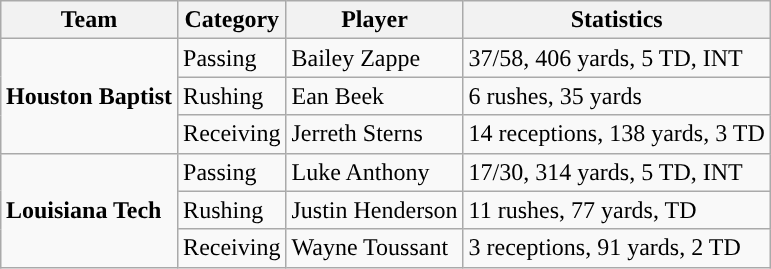<table class="wikitable" style="float: right;">
<tr>
<th>Team</th>
<th>Category</th>
<th>Player</th>
<th>Statistics</th>
</tr>
<tr>
<td rowspan=3><strong>Houston Baptist</strong></td>
<td>Passing</td>
<td>Bailey Zappe</td>
<td>37/58, 406 yards, 5 TD, INT</td>
</tr>
<tr>
<td>Rushing</td>
<td>Ean Beek</td>
<td>6 rushes, 35 yards</td>
</tr>
<tr>
<td>Receiving</td>
<td>Jerreth Sterns</td>
<td>14 receptions, 138 yards, 3 TD</td>
</tr>
<tr>
<td rowspan=3><strong>Louisiana Tech</strong></td>
<td>Passing</td>
<td>Luke Anthony</td>
<td>17/30, 314 yards, 5 TD, INT</td>
</tr>
<tr>
<td>Rushing</td>
<td>Justin Henderson</td>
<td>11 rushes, 77 yards, TD</td>
</tr>
<tr>
<td>Receiving</td>
<td>Wayne Toussant</td>
<td>3 receptions, 91 yards, 2 TD</td>
</tr>
</table>
